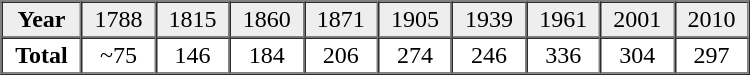<table border="1" cellpadding="2" cellspacing="0" width="500">
<tr bgcolor="#eeeeee" align="center">
<td><strong>Year</strong></td>
<td>1788</td>
<td>1815</td>
<td>1860</td>
<td>1871</td>
<td>1905</td>
<td>1939</td>
<td>1961</td>
<td>2001</td>
<td>2010</td>
</tr>
<tr align="center">
<td><strong>Total</strong></td>
<td>~75</td>
<td>146</td>
<td>184</td>
<td>206</td>
<td>274</td>
<td>246</td>
<td>336</td>
<td>304</td>
<td>297</td>
</tr>
</table>
